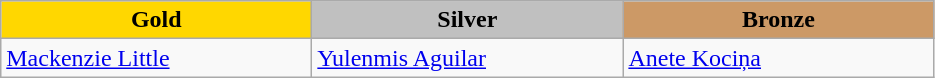<table class="wikitable" style="text-align:left">
<tr align="center">
<td width=200 bgcolor=gold><strong>Gold</strong></td>
<td width=200 bgcolor=silver><strong>Silver</strong></td>
<td width=200 bgcolor=CC9966><strong>Bronze</strong></td>
</tr>
<tr>
<td><a href='#'>Mackenzie Little</a><br></td>
<td><a href='#'>Yulenmis Aguilar</a><br></td>
<td><a href='#'>Anete Kociņa</a><br></td>
</tr>
</table>
